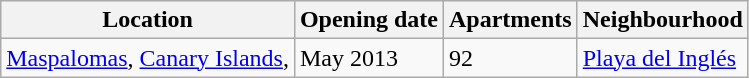<table class="wikitable">
<tr>
<th>Location</th>
<th>Opening date</th>
<th>Apartments</th>
<th>Neighbourhood</th>
</tr>
<tr>
<td><a href='#'>Maspalomas</a>, <a href='#'>Canary Islands</a>, </td>
<td>May 2013</td>
<td>92</td>
<td><a href='#'>Playa del Inglés</a></td>
</tr>
</table>
